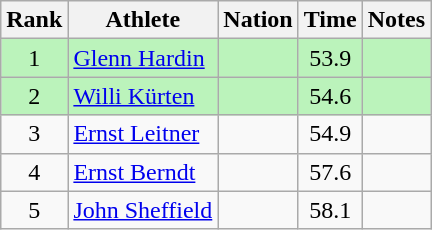<table class="wikitable sortable" style="text-align:center">
<tr>
<th>Rank</th>
<th>Athlete</th>
<th>Nation</th>
<th>Time</th>
<th>Notes</th>
</tr>
<tr bgcolor=bbf3bb>
<td>1</td>
<td align=left><a href='#'>Glenn Hardin</a></td>
<td align=left></td>
<td>53.9</td>
<td></td>
</tr>
<tr bgcolor=bbf3bb>
<td>2</td>
<td align=left><a href='#'>Willi Kürten</a></td>
<td align=left></td>
<td>54.6</td>
<td></td>
</tr>
<tr>
<td>3</td>
<td align=left><a href='#'>Ernst Leitner</a></td>
<td align=left></td>
<td>54.9</td>
<td></td>
</tr>
<tr>
<td>4</td>
<td align=left><a href='#'>Ernst Berndt</a></td>
<td align=left></td>
<td>57.6</td>
<td></td>
</tr>
<tr>
<td>5</td>
<td align=left><a href='#'>John Sheffield</a></td>
<td align=left></td>
<td>58.1</td>
<td></td>
</tr>
</table>
